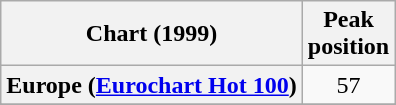<table class="wikitable sortable plainrowheaders" style="text-align:center">
<tr>
<th>Chart (1999)</th>
<th>Peak<br>position</th>
</tr>
<tr>
<th scope="row">Europe (<a href='#'>Eurochart Hot 100</a>)</th>
<td>57</td>
</tr>
<tr>
</tr>
<tr>
</tr>
<tr>
</tr>
</table>
